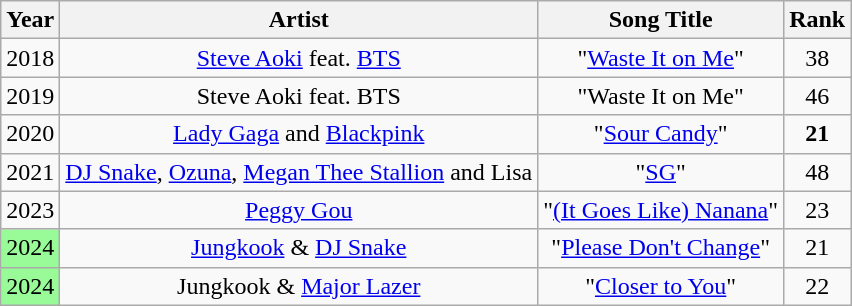<table class="wikitable sortable" style="text-align:center">
<tr>
<th>Year</th>
<th>Artist</th>
<th>Song Title</th>
<th>Rank</th>
</tr>
<tr>
<td>2018</td>
<td><a href='#'>Steve Aoki</a> feat. <a href='#'>BTS</a></td>
<td>"<a href='#'>Waste It on Me</a>"</td>
<td>38</td>
</tr>
<tr>
<td>2019</td>
<td>Steve Aoki feat. BTS</td>
<td>"Waste It on Me"</td>
<td>46</td>
</tr>
<tr>
<td>2020</td>
<td><a href='#'>Lady Gaga</a> and <a href='#'>Blackpink</a></td>
<td>"<a href='#'>Sour Candy</a>"</td>
<td><span><strong>21</strong></span></td>
</tr>
<tr>
<td>2021</td>
<td><a href='#'>DJ Snake</a>, <a href='#'>Ozuna</a>, <a href='#'>Megan Thee Stallion</a> and Lisa</td>
<td>"<a href='#'>SG</a>"</td>
<td>48</td>
</tr>
<tr>
<td>2023</td>
<td><a href='#'>Peggy Gou</a></td>
<td>"<a href='#'>(It Goes Like) Nanana</a>"</td>
<td>23</td>
</tr>
<tr>
<td style="background:palegreen">2024</td>
<td><a href='#'>Jungkook</a> & <a href='#'>DJ Snake</a></td>
<td>"<a href='#'>Please Don't Change</a>"</td>
<td>21</td>
</tr>
<tr>
<td style="background:palegreen">2024</td>
<td>Jungkook & <a href='#'>Major Lazer</a></td>
<td>"<a href='#'>Closer to You</a>"</td>
<td>22</td>
</tr>
</table>
